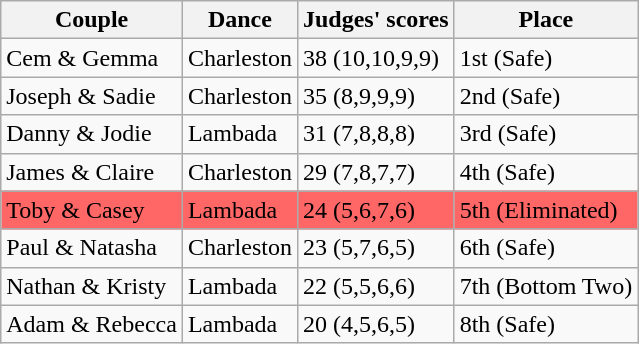<table class="wikitable sortable">
<tr>
<th>Couple</th>
<th>Dance</th>
<th>Judges' scores</th>
<th>Place</th>
</tr>
<tr>
<td>Cem & Gemma</td>
<td>Charleston</td>
<td>38 (10,10,9,9)</td>
<td>1st (Safe)</td>
</tr>
<tr>
<td>Joseph & Sadie</td>
<td>Charleston</td>
<td>35 (8,9,9,9)</td>
<td>2nd (Safe)</td>
</tr>
<tr>
<td>Danny & Jodie</td>
<td>Lambada</td>
<td>31 (7,8,8,8)</td>
<td>3rd (Safe)</td>
</tr>
<tr>
<td>James & Claire</td>
<td>Charleston</td>
<td>29 (7,8,7,7)</td>
<td>4th (Safe)</td>
</tr>
<tr bgcolor=#ff6666>
<td>Toby & Casey</td>
<td>Lambada</td>
<td>24 (5,6,7,6)</td>
<td>5th (Eliminated)</td>
</tr>
<tr>
<td>Paul & Natasha</td>
<td>Charleston</td>
<td>23 (5,7,6,5)</td>
<td>6th (Safe)</td>
</tr>
<tr>
<td>Nathan & Kristy</td>
<td>Lambada</td>
<td>22 (5,5,6,6)</td>
<td>7th (Bottom Two)</td>
</tr>
<tr>
<td>Adam & Rebecca</td>
<td>Lambada</td>
<td>20 (4,5,6,5)</td>
<td>8th (Safe)</td>
</tr>
</table>
